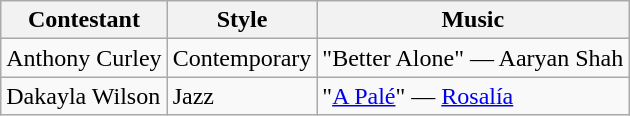<table class="wikitable">
<tr>
<th>Contestant</th>
<th>Style</th>
<th>Music</th>
</tr>
<tr>
<td>Anthony Curley</td>
<td>Contemporary</td>
<td>"Better Alone" — Aaryan Shah</td>
</tr>
<tr>
<td>Dakayla Wilson</td>
<td>Jazz</td>
<td>"<a href='#'>A Palé</a>" — <a href='#'>Rosalía</a></td>
</tr>
</table>
